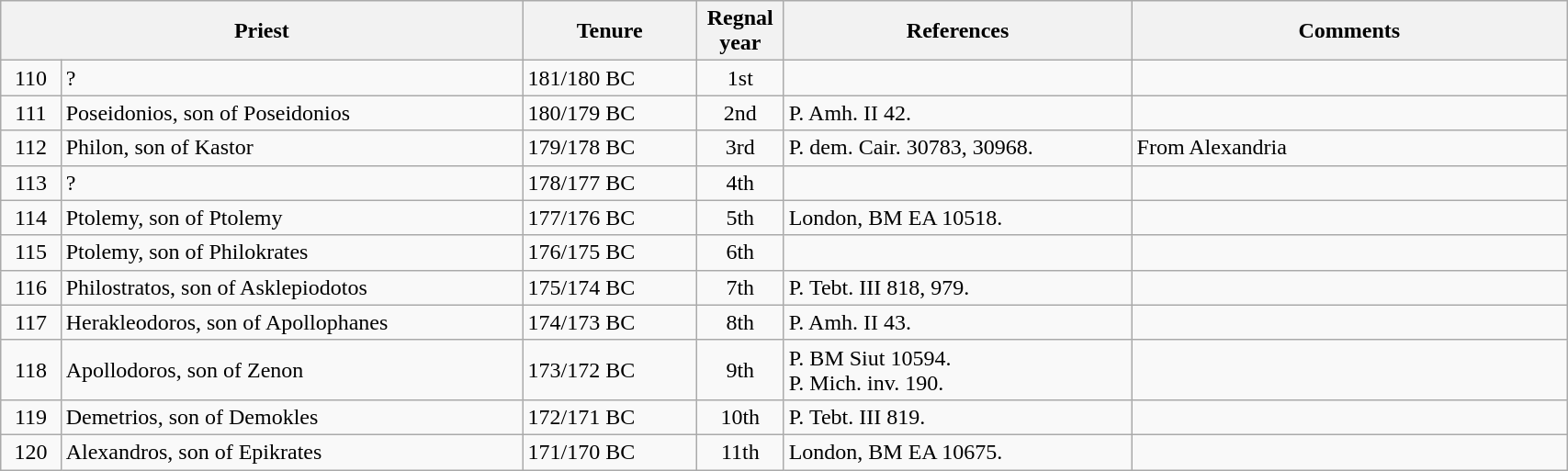<table class="wikitable" style="width:90%;">
<tr style="background-color:#f9f9f9;">
<th bgcolor="#FFDEAD" style="width:30%;" colspan="2"><strong>Priest</strong></th>
<th bgcolor="#FFDEAD" style="width:10%;">Tenure</th>
<th bgcolor="#FFDEAD" style="width:5%;">Regnal year</th>
<th bgcolor="#FFDEAD" style="width:20%;">References</th>
<th bgcolor="#FFDEAD" style="width:25%;">Comments</th>
</tr>
<tr>
<td align="center">110</td>
<td>?</td>
<td>181/180 BC</td>
<td align="center">1st</td>
<td></td>
<td></td>
</tr>
<tr>
<td align="center">111</td>
<td>Poseidonios, son of Poseidonios</td>
<td>180/179 BC</td>
<td align="center">2nd</td>
<td>P. Amh. II 42.</td>
<td></td>
</tr>
<tr>
<td align="center">112</td>
<td>Philon, son of Kastor</td>
<td>179/178 BC</td>
<td align="center">3rd</td>
<td>P. dem. Cair. 30783, 30968.</td>
<td>From Alexandria</td>
</tr>
<tr>
<td align="center">113</td>
<td>?</td>
<td>178/177 BC</td>
<td align="center">4th</td>
<td></td>
<td></td>
</tr>
<tr>
<td align="center">114</td>
<td>Ptolemy, son of Ptolemy</td>
<td>177/176 BC</td>
<td align="center">5th</td>
<td>London, BM EA 10518.</td>
<td></td>
</tr>
<tr>
<td align="center">115</td>
<td>Ptolemy, son of Philokrates</td>
<td>176/175 BC</td>
<td align="center">6th</td>
<td></td>
<td></td>
</tr>
<tr>
<td align="center">116</td>
<td>Philostratos, son of Asklepiodotos</td>
<td>175/174 BC</td>
<td align="center">7th</td>
<td>P. Tebt. III 818, 979.</td>
<td></td>
</tr>
<tr>
<td align="center">117</td>
<td>Herakleodoros, son of Apollophanes</td>
<td>174/173 BC</td>
<td align="center">8th</td>
<td>P. Amh. II 43.</td>
<td></td>
</tr>
<tr>
<td align="center">118</td>
<td>Apollodoros, son of Zenon</td>
<td>173/172 BC</td>
<td align="center">9th</td>
<td>P. BM Siut 10594.<br>P. Mich. inv. 190.</td>
<td></td>
</tr>
<tr>
<td align="center">119</td>
<td>Demetrios, son of Demokles</td>
<td>172/171 BC</td>
<td align="center">10th</td>
<td>P. Tebt. III 819.</td>
<td></td>
</tr>
<tr>
<td align="center">120</td>
<td>Alexandros, son of Epikrates</td>
<td>171/170 BC</td>
<td align="center">11th</td>
<td>London, BM EA 10675.</td>
<td></td>
</tr>
</table>
